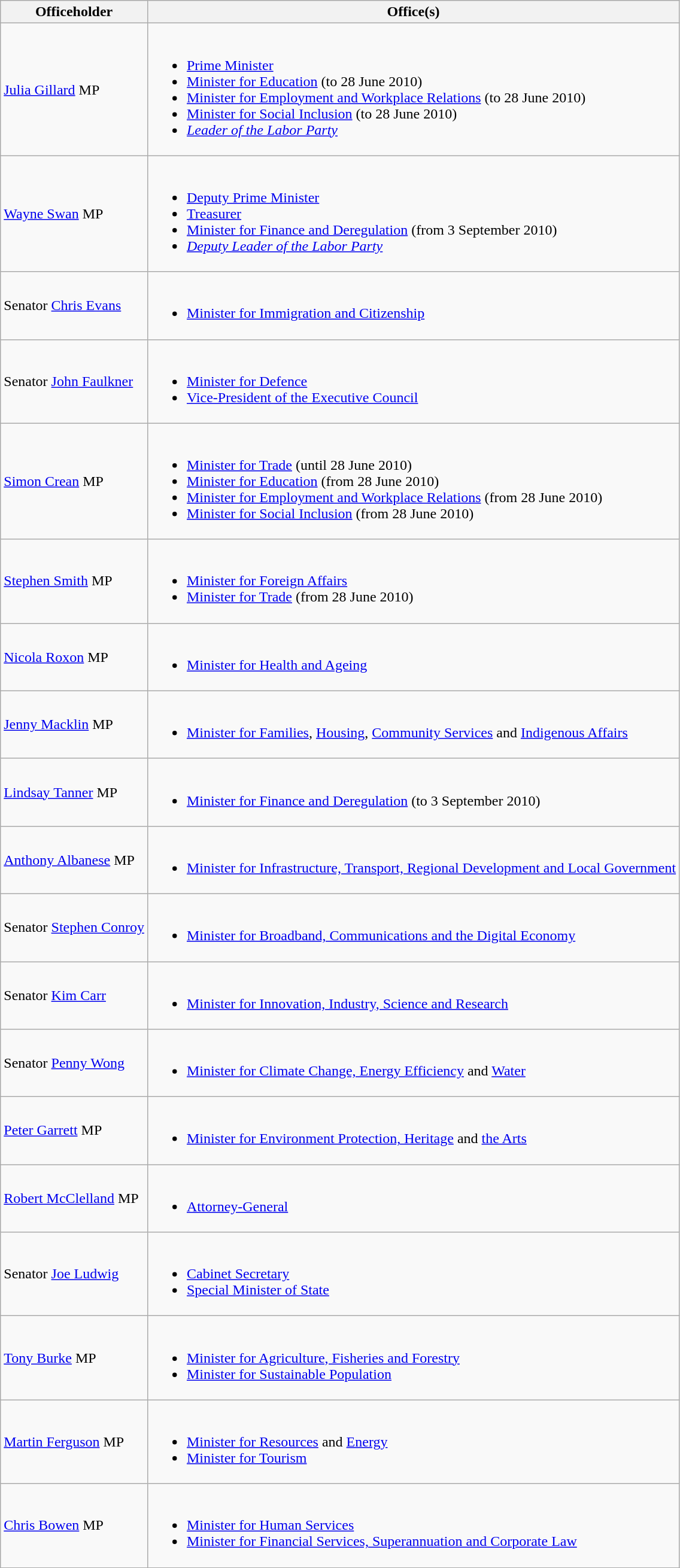<table class="wikitable">
<tr>
<th>Officeholder</th>
<th>Office(s)</th>
</tr>
<tr>
<td><a href='#'>Julia Gillard</a> MP</td>
<td><br><ul><li><a href='#'>Prime Minister</a></li><li><a href='#'>Minister for Education</a> (to 28 June 2010)</li><li><a href='#'>Minister for Employment and Workplace Relations</a> (to 28 June 2010)</li><li><a href='#'>Minister for Social Inclusion</a> (to 28 June 2010)</li><li><em><a href='#'>Leader of the Labor Party</a></em></li></ul></td>
</tr>
<tr>
<td><a href='#'>Wayne Swan</a> MP</td>
<td><br><ul><li><a href='#'>Deputy Prime Minister</a></li><li><a href='#'>Treasurer</a></li><li><a href='#'>Minister for Finance and Deregulation</a> (from 3 September 2010)</li><li><em><a href='#'>Deputy Leader of the Labor Party</a></em></li></ul></td>
</tr>
<tr>
<td>Senator <a href='#'>Chris Evans</a></td>
<td><br><ul><li><a href='#'>Minister for Immigration and Citizenship</a></li></ul></td>
</tr>
<tr>
<td>Senator <a href='#'>John Faulkner</a></td>
<td><br><ul><li><a href='#'>Minister for Defence</a></li><li><a href='#'>Vice-President of the Executive Council</a></li></ul></td>
</tr>
<tr>
<td><a href='#'>Simon Crean</a> MP</td>
<td><br><ul><li><a href='#'>Minister for Trade</a> (until 28 June 2010)</li><li><a href='#'>Minister for Education</a> (from 28 June 2010)</li><li><a href='#'>Minister for Employment and Workplace Relations</a> (from 28 June 2010)</li><li><a href='#'>Minister for Social Inclusion</a> (from 28 June 2010)</li></ul></td>
</tr>
<tr>
<td><a href='#'>Stephen Smith</a> MP</td>
<td><br><ul><li><a href='#'>Minister for Foreign Affairs</a></li><li><a href='#'>Minister for Trade</a> (from 28 June 2010)</li></ul></td>
</tr>
<tr>
<td><a href='#'>Nicola Roxon</a> MP</td>
<td><br><ul><li><a href='#'>Minister for Health and Ageing</a></li></ul></td>
</tr>
<tr>
<td><a href='#'>Jenny Macklin</a> MP</td>
<td><br><ul><li><a href='#'>Minister for Families</a>, <a href='#'>Housing</a>, <a href='#'>Community Services</a> and <a href='#'>Indigenous Affairs</a></li></ul></td>
</tr>
<tr>
<td><a href='#'>Lindsay Tanner</a> MP</td>
<td><br><ul><li><a href='#'>Minister for Finance and Deregulation</a> (to 3 September 2010)</li></ul></td>
</tr>
<tr>
<td><a href='#'>Anthony Albanese</a> MP</td>
<td><br><ul><li><a href='#'>Minister for Infrastructure, Transport, Regional Development and Local Government</a></li></ul></td>
</tr>
<tr>
<td>Senator <a href='#'>Stephen Conroy</a></td>
<td><br><ul><li><a href='#'>Minister for Broadband, Communications and the Digital Economy</a></li></ul></td>
</tr>
<tr>
<td>Senator <a href='#'>Kim Carr</a></td>
<td><br><ul><li><a href='#'>Minister for Innovation, Industry, Science and Research</a></li></ul></td>
</tr>
<tr>
<td>Senator <a href='#'>Penny Wong</a></td>
<td><br><ul><li><a href='#'>Minister for Climate Change, Energy Efficiency</a> and <a href='#'>Water</a></li></ul></td>
</tr>
<tr>
<td><a href='#'>Peter Garrett</a> MP</td>
<td><br><ul><li><a href='#'>Minister for Environment Protection, Heritage</a> and <a href='#'>the Arts</a></li></ul></td>
</tr>
<tr>
<td><a href='#'>Robert McClelland</a> MP</td>
<td><br><ul><li><a href='#'>Attorney-General</a></li></ul></td>
</tr>
<tr>
<td>Senator <a href='#'>Joe Ludwig</a></td>
<td><br><ul><li><a href='#'>Cabinet Secretary</a></li><li><a href='#'>Special Minister of State</a></li></ul></td>
</tr>
<tr>
<td><a href='#'>Tony Burke</a> MP</td>
<td><br><ul><li><a href='#'>Minister for Agriculture, Fisheries and Forestry</a></li><li><a href='#'>Minister for Sustainable Population</a></li></ul></td>
</tr>
<tr>
<td><a href='#'>Martin Ferguson</a> MP</td>
<td><br><ul><li><a href='#'>Minister for Resources</a> and <a href='#'>Energy</a></li><li><a href='#'>Minister for Tourism</a></li></ul></td>
</tr>
<tr>
<td><a href='#'>Chris Bowen</a> MP</td>
<td><br><ul><li><a href='#'>Minister for Human Services</a></li><li><a href='#'>Minister for Financial Services, Superannuation and Corporate Law</a></li></ul></td>
</tr>
<tr>
</tr>
</table>
